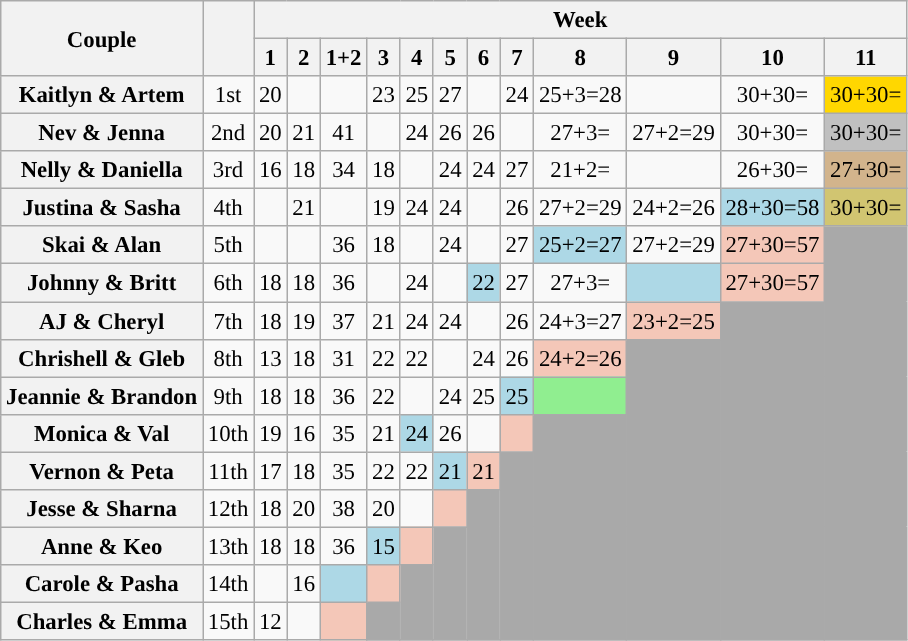<table class="wikitable sortable" style="text-align:center; font-size:95%">
<tr>
<th scope="col" rowspan="2" style="text-align:center;">Couple</th>
<th scope="col" rowspan="2" style="text-align:center;"></th>
<th colspan="12" style="text-align:center;">Week</th>
</tr>
<tr>
<th scope="col">1</th>
<th scope="col">2</th>
<th scope="col">1+2</th>
<th scope="col">3</th>
<th scope="col">4</th>
<th scope="col">5</th>
<th scope="col">6</th>
<th scope="col">7</th>
<th scope="col">8</th>
<th scope="col">9</th>
<th scope="col">10</th>
<th scope="col">11</th>
</tr>
<tr>
<th scope="row">Kaitlyn & Artem</th>
<td>1st</td>
<td>20</td>
<td></td>
<td></td>
<td>23</td>
<td>25</td>
<td>27</td>
<td></td>
<td>24</td>
<td>25+3=28</td>
<td></td>
<td>30+30=</td>
<td bgcolor=gold >30+30=</td>
</tr>
<tr>
<th scope="row">Nev & Jenna</th>
<td>2nd</td>
<td>20</td>
<td>21</td>
<td>41</td>
<td></td>
<td>24</td>
<td>26</td>
<td>26</td>
<td></td>
<td>27+3=</td>
<td>27+2=29</td>
<td>30+30=</td>
<td bgcolor=silver >30+30=</td>
</tr>
<tr>
<th scope="row">Nelly & Daniella</th>
<td>3rd</td>
<td>16</td>
<td>18</td>
<td>34</td>
<td>18</td>
<td></td>
<td>24</td>
<td>24</td>
<td>27</td>
<td>21+2=</td>
<td></td>
<td>26+30=</td>
<td bgcolor=tan >27+30=</td>
</tr>
<tr>
<th scope="row">Justina & Sasha</th>
<td>4th</td>
<td></td>
<td>21</td>
<td></td>
<td>19</td>
<td>24</td>
<td>24</td>
<td></td>
<td>26</td>
<td>27+2=29</td>
<td>24+2=26</td>
<td bgcolor=lightblue >28+30=58</td>
<td bgcolor=d1c571 >30+30=</td>
</tr>
<tr>
<th scope="row">Skai & Alan</th>
<td>5th</td>
<td></td>
<td></td>
<td>36</td>
<td>18</td>
<td></td>
<td>24</td>
<td></td>
<td>27</td>
<td bgcolor=lightblue >25+2=27</td>
<td>27+2=29</td>
<td bgcolor=f4c7b8 >27+30=57</td>
<td colspan="1" rowspan="11" bgcolor="darkgrey"></td>
</tr>
<tr>
<th scope="row">Johnny & Britt</th>
<td>6th</td>
<td>18</td>
<td>18</td>
<td>36</td>
<td></td>
<td>24</td>
<td></td>
<td bgcolor=lightblue>22</td>
<td>27</td>
<td>27+3=</td>
<td bgcolor=lightblue ></td>
<td bgcolor=f4c7b8 >27+30=57</td>
</tr>
<tr>
<th scope="row">AJ & Cheryl</th>
<td>7th</td>
<td>18</td>
<td>19</td>
<td>37</td>
<td>21</td>
<td>24</td>
<td>24</td>
<td></td>
<td>26</td>
<td>24+3=27</td>
<td bgcolor=f4c7b8 >23+2=25</td>
<td rowspan="9" bgcolor="darkgrey"></td>
</tr>
<tr>
<th scope="row">Chrishell & Gleb</th>
<td>8th</td>
<td>13</td>
<td>18</td>
<td>31</td>
<td>22</td>
<td>22</td>
<td></td>
<td>24</td>
<td>26</td>
<td bgcolor=f4c7b8 >24+2=26</td>
<td rowspan="8" bgcolor="darkgrey"></td>
</tr>
<tr>
<th scope="row">Jeannie & Brandon</th>
<td>9th</td>
<td>18</td>
<td>18</td>
<td>36</td>
<td>22</td>
<td></td>
<td>24</td>
<td>25</td>
<td bgcolor=lightblue>25</td>
<td bgcolor=lightgreen ></td>
</tr>
<tr>
<th scope="row">Monica & Val</th>
<td>10th</td>
<td>19</td>
<td>16</td>
<td>35</td>
<td>21</td>
<td bgcolor=lightblue>24</td>
<td>26</td>
<td></td>
<td bgcolor=f4c7b8></td>
<td rowspan="6" bgcolor="darkgrey"></td>
</tr>
<tr>
<th scope="row">Vernon & Peta</th>
<td>11th</td>
<td>17</td>
<td>18</td>
<td>35</td>
<td>22</td>
<td>22</td>
<td bgcolor=lightblue>21</td>
<td bgcolor=f4c7b8>21</td>
<td rowspan="5" bgcolor="darkgrey"></td>
</tr>
<tr>
<th scope="row">Jesse & Sharna</th>
<td>12th</td>
<td>18</td>
<td>20</td>
<td>38</td>
<td>20</td>
<td></td>
<td bgcolor=f4c7b8></td>
<td rowspan="4" bgcolor="darkgrey"></td>
</tr>
<tr>
<th scope="row">Anne & Keo</th>
<td>13th</td>
<td>18</td>
<td>18</td>
<td>36</td>
<td bgcolor=lightblue>15</td>
<td bgcolor=f4c7b8></td>
<td rowspan="3" bgcolor="darkgrey"></td>
</tr>
<tr>
<th scope="row">Carole & Pasha</th>
<td>14th</td>
<td></td>
<td>16</td>
<td bgcolor=lightblue></td>
<td bgcolor=f4c7b8></td>
<td rowspan="2" bgcolor="darkgrey"></td>
</tr>
<tr>
<th scope="row">Charles & Emma</th>
<td>15th</td>
<td>12</td>
<td></td>
<td bgcolor=f4c7b8></td>
<td bgcolor="darkgrey"></td>
</tr>
</table>
